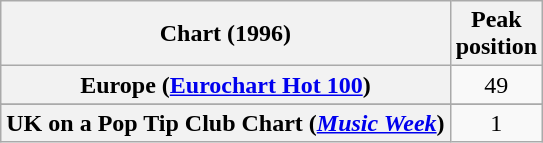<table class="wikitable sortable plainrowheaders" style="text-align:center">
<tr>
<th scope="col">Chart (1996)</th>
<th scope="col">Peak<br>position</th>
</tr>
<tr>
<th scope="row">Europe (<a href='#'>Eurochart Hot 100</a>)</th>
<td>49</td>
</tr>
<tr>
</tr>
<tr>
</tr>
<tr>
</tr>
<tr>
</tr>
<tr>
<th scope="row">UK on a Pop Tip Club Chart (<em><a href='#'>Music Week</a></em>)</th>
<td>1</td>
</tr>
</table>
